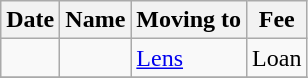<table class="wikitable sortable">
<tr>
<th>Date</th>
<th>Name</th>
<th>Moving to</th>
<th>Fee</th>
</tr>
<tr>
<td><strong></strong></td>
<td> </td>
<td><a href='#'>Lens</a></td>
<td>Loan</td>
</tr>
<tr>
</tr>
</table>
